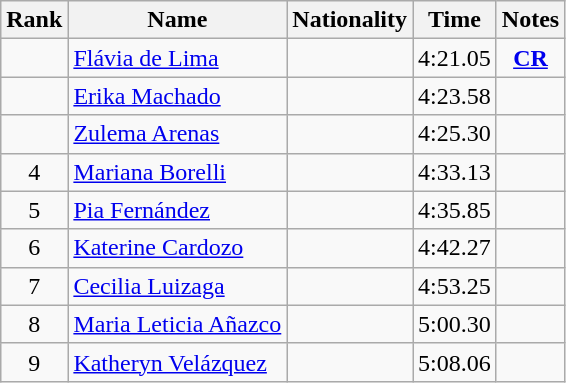<table class="wikitable sortable" style="text-align:center">
<tr>
<th>Rank</th>
<th>Name</th>
<th>Nationality</th>
<th>Time</th>
<th>Notes</th>
</tr>
<tr>
<td align=center></td>
<td align=left><a href='#'>Flávia de Lima</a></td>
<td align=left></td>
<td>4:21.05</td>
<td><strong><a href='#'>CR</a></strong></td>
</tr>
<tr>
<td align=center></td>
<td align=left><a href='#'>Erika Machado</a></td>
<td align=left></td>
<td>4:23.58</td>
<td></td>
</tr>
<tr>
<td align=center></td>
<td align=left><a href='#'>Zulema Arenas</a></td>
<td align=left></td>
<td>4:25.30</td>
<td></td>
</tr>
<tr>
<td align=center>4</td>
<td align=left><a href='#'>Mariana Borelli</a></td>
<td align=left></td>
<td>4:33.13</td>
<td></td>
</tr>
<tr>
<td align=center>5</td>
<td align=left><a href='#'>Pia Fernández</a></td>
<td align=left></td>
<td>4:35.85</td>
<td></td>
</tr>
<tr>
<td align=center>6</td>
<td align=left><a href='#'>Katerine Cardozo</a></td>
<td align=left></td>
<td>4:42.27</td>
<td></td>
</tr>
<tr>
<td align=center>7</td>
<td align=left><a href='#'>Cecilia Luizaga</a></td>
<td align=left></td>
<td>4:53.25</td>
<td></td>
</tr>
<tr>
<td align=center>8</td>
<td align=left><a href='#'>Maria Leticia Añazco</a></td>
<td align=left></td>
<td>5:00.30</td>
<td></td>
</tr>
<tr>
<td align=center>9</td>
<td align=left><a href='#'>Katheryn Velázquez</a></td>
<td align=left></td>
<td>5:08.06</td>
<td></td>
</tr>
</table>
